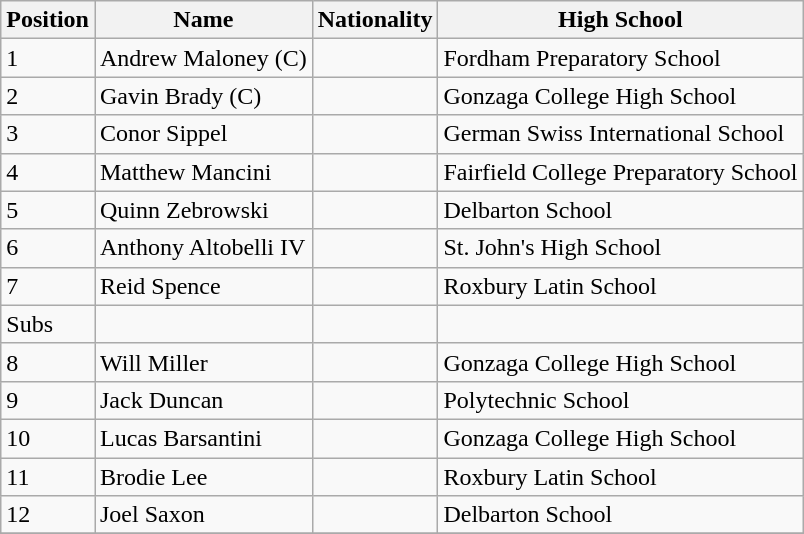<table class="wikitable">
<tr>
<th>Position</th>
<th>Name</th>
<th>Nationality</th>
<th>High School</th>
</tr>
<tr>
<td>1</td>
<td>Andrew Maloney (C)</td>
<td></td>
<td>Fordham Preparatory School</td>
</tr>
<tr>
<td>2</td>
<td>Gavin Brady (C)</td>
<td></td>
<td>Gonzaga College High School</td>
</tr>
<tr>
<td>3</td>
<td>Conor Sippel</td>
<td></td>
<td>German Swiss International School</td>
</tr>
<tr>
<td>4</td>
<td>Matthew Mancini</td>
<td></td>
<td>Fairfield College Preparatory School</td>
</tr>
<tr>
<td>5</td>
<td>Quinn Zebrowski</td>
<td></td>
<td>Delbarton School</td>
</tr>
<tr>
<td>6</td>
<td>Anthony Altobelli IV</td>
<td></td>
<td>St. John's High School</td>
</tr>
<tr>
<td>7</td>
<td>Reid Spence</td>
<td></td>
<td>Roxbury Latin School</td>
</tr>
<tr>
<td>Subs</td>
<td></td>
<td></td>
<td></td>
</tr>
<tr>
<td>8</td>
<td>Will Miller</td>
<td></td>
<td>Gonzaga College High School</td>
</tr>
<tr>
<td>9</td>
<td>Jack Duncan</td>
<td></td>
<td>Polytechnic School</td>
</tr>
<tr>
<td>10</td>
<td>Lucas Barsantini</td>
<td></td>
<td>Gonzaga College High School</td>
</tr>
<tr>
<td>11</td>
<td>Brodie Lee</td>
<td></td>
<td>Roxbury Latin School</td>
</tr>
<tr>
<td>12</td>
<td>Joel Saxon</td>
<td></td>
<td>Delbarton School</td>
</tr>
<tr>
</tr>
</table>
